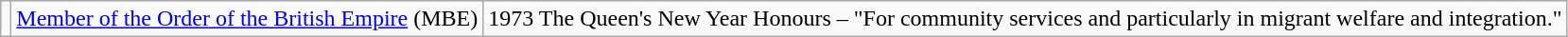<table class="wikitable">
<tr>
<td></td>
<td><a href='#'>Member of the Order of the British Empire</a> (MBE)</td>
<td>1973 The Queen's New Year Honours – "For community services and particularly in migrant welfare and integration."</td>
</tr>
</table>
